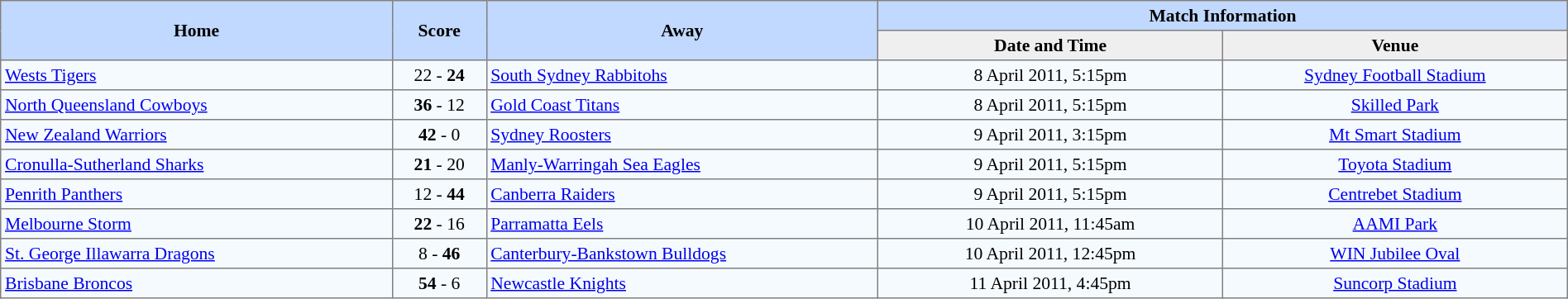<table border=1 style="border-collapse:collapse; font-size:90%; text-align:center;" cellpadding=3 cellspacing=0 width=100%>
<tr bgcolor=#C1D8FF>
<th rowspan=2 width=25%>Home</th>
<th rowspan=2 width=6%>Score</th>
<th rowspan=2 width=25%>Away</th>
<th colspan=6>Match Information</th>
</tr>
<tr bgcolor=#EFEFEF>
<th width=22%>Date and Time</th>
<th width=22%>Venue</th>
</tr>
<tr align=center bgcolor=#F5FAFF>
<td align=left> <a href='#'>Wests Tigers</a></td>
<td>22 - <strong>24</strong></td>
<td align=left> <a href='#'>South Sydney Rabbitohs</a></td>
<td>8 April 2011, 5:15pm</td>
<td><a href='#'>Sydney Football Stadium</a></td>
</tr>
<tr align=center bgcolor=#F5FAFF>
<td align=left> <a href='#'>North Queensland Cowboys</a></td>
<td><strong>36</strong> - 12</td>
<td align=left> <a href='#'>Gold Coast Titans</a></td>
<td>8 April 2011, 5:15pm</td>
<td><a href='#'>Skilled Park</a></td>
</tr>
<tr align=center bgcolor=#F5FAFF>
<td align=left> <a href='#'>New Zealand Warriors</a></td>
<td><strong>42</strong> - 0</td>
<td align=left> <a href='#'>Sydney Roosters</a></td>
<td>9 April 2011, 3:15pm</td>
<td><a href='#'>Mt Smart Stadium</a></td>
</tr>
<tr align=center bgcolor=#F5FAFF>
<td align=left> <a href='#'>Cronulla-Sutherland Sharks</a></td>
<td><strong>21</strong> - 20</td>
<td align=left> <a href='#'>Manly-Warringah Sea Eagles</a></td>
<td>9 April 2011, 5:15pm</td>
<td><a href='#'>Toyota Stadium</a></td>
</tr>
<tr align=center bgcolor=#F5FAFF>
<td align=left> <a href='#'>Penrith Panthers</a></td>
<td>12 - <strong>44</strong></td>
<td align=left> <a href='#'>Canberra Raiders</a></td>
<td>9 April 2011, 5:15pm</td>
<td><a href='#'>Centrebet Stadium</a></td>
</tr>
<tr align=center bgcolor=#F5FAFF>
<td align=left> <a href='#'>Melbourne Storm</a></td>
<td><strong>22</strong> - 16</td>
<td align=left> <a href='#'>Parramatta Eels</a></td>
<td>10 April 2011, 11:45am</td>
<td><a href='#'>AAMI Park</a></td>
</tr>
<tr align=center bgcolor=#F5FAFF>
<td align=left> <a href='#'>St. George Illawarra Dragons</a></td>
<td>8 - <strong>46</strong></td>
<td align=left> <a href='#'>Canterbury-Bankstown Bulldogs</a></td>
<td>10 April 2011, 12:45pm</td>
<td><a href='#'>WIN Jubilee Oval</a></td>
</tr>
<tr align=center bgcolor=#F5FAFF>
<td align=left> <a href='#'>Brisbane Broncos</a></td>
<td><strong>54</strong> - 6</td>
<td align=left> <a href='#'>Newcastle Knights</a></td>
<td>11 April 2011, 4:45pm</td>
<td><a href='#'>Suncorp Stadium</a></td>
</tr>
</table>
